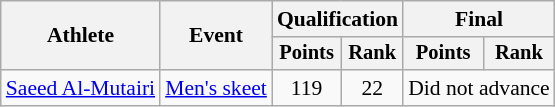<table class="wikitable" style="font-size:90%">
<tr>
<th rowspan="2">Athlete</th>
<th rowspan="2">Event</th>
<th colspan=2>Qualification</th>
<th colspan=2>Final</th>
</tr>
<tr style="font-size:95%">
<th>Points</th>
<th>Rank</th>
<th>Points</th>
<th>Rank</th>
</tr>
<tr align=center>
<td align=left><a href='#'>Saeed Al-Mutairi</a></td>
<td align=left><a href='#'>Men's skeet</a></td>
<td>119</td>
<td>22</td>
<td colspan=2>Did not advance</td>
</tr>
</table>
